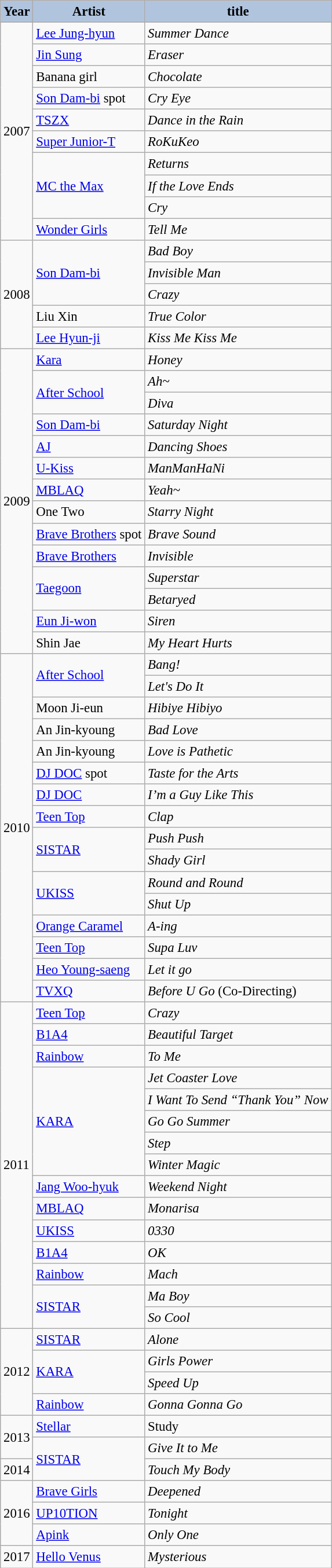<table class="wikitable" style="font-size:95%;">
<tr>
<th style="background:#B0C4DE;">Year</th>
<th style="background:#B0C4DE;">Artist</th>
<th style="background:#B0C4DE;">title</th>
</tr>
<tr>
<td rowspan="10">2007</td>
<td><a href='#'>Lee Jung-hyun</a></td>
<td><em>Summer Dance</em></td>
</tr>
<tr>
<td><a href='#'>Jin Sung</a></td>
<td><em>Eraser</em></td>
</tr>
<tr>
<td>Banana girl</td>
<td><em>Chocolate</em></td>
</tr>
<tr>
<td><a href='#'>Son Dam-bi</a> spot</td>
<td><em>Cry Eye</em></td>
</tr>
<tr>
<td><a href='#'>TSZX</a></td>
<td><em>Dance in the Rain</em></td>
</tr>
<tr>
<td><a href='#'>Super Junior-T</a></td>
<td><em>RoKuKeo</em></td>
</tr>
<tr>
<td rowspan="3"><a href='#'>MC the Max</a></td>
<td><em>Returns</em></td>
</tr>
<tr>
<td><em>If the Love Ends</em></td>
</tr>
<tr>
<td><em>Cry</em></td>
</tr>
<tr>
<td><a href='#'>Wonder Girls</a></td>
<td><em>Tell Me</em></td>
</tr>
<tr>
<td rowspan="5">2008</td>
<td rowspan="3"><a href='#'>Son Dam-bi</a></td>
<td><em>Bad Boy</em></td>
</tr>
<tr>
<td><em>Invisible Man</em></td>
</tr>
<tr>
<td><em>Crazy</em></td>
</tr>
<tr>
<td>Liu Xin</td>
<td><em>True Color</em></td>
</tr>
<tr>
<td><a href='#'>Lee Hyun-ji</a></td>
<td><em>Kiss Me Kiss Me</em></td>
</tr>
<tr>
<td rowspan="14">2009</td>
<td><a href='#'>Kara</a></td>
<td><em>Honey</em></td>
</tr>
<tr>
<td rowspan="2"><a href='#'>After School</a></td>
<td><em>Ah~</em></td>
</tr>
<tr>
<td><em>Diva</em></td>
</tr>
<tr>
<td><a href='#'>Son Dam-bi</a></td>
<td><em>Saturday Night</em></td>
</tr>
<tr>
<td><a href='#'>AJ</a></td>
<td><em>Dancing Shoes</em></td>
</tr>
<tr>
<td><a href='#'>U-Kiss</a></td>
<td><em>ManManHaNi</em></td>
</tr>
<tr>
<td><a href='#'>MBLAQ</a></td>
<td><em>Yeah~</em></td>
</tr>
<tr>
<td>One Two</td>
<td><em>Starry Night</em></td>
</tr>
<tr>
<td><a href='#'>Brave Brothers</a> spot</td>
<td><em>Brave Sound</em></td>
</tr>
<tr>
<td><a href='#'>Brave Brothers</a></td>
<td><em>Invisible</em></td>
</tr>
<tr>
<td rowspan="2"><a href='#'>Taegoon</a></td>
<td><em>Superstar</em></td>
</tr>
<tr>
<td><em>Betaryed</em></td>
</tr>
<tr>
<td><a href='#'>Eun Ji-won</a></td>
<td><em>Siren</em></td>
</tr>
<tr>
<td>Shin Jae</td>
<td><em>My Heart Hurts</em></td>
</tr>
<tr>
<td rowspan="16">2010</td>
<td rowspan="2"><a href='#'>After School</a></td>
<td><em>Bang!</em></td>
</tr>
<tr>
<td><em>Let's Do It</em></td>
</tr>
<tr>
<td>Moon Ji-eun</td>
<td><em>Hibiye Hibiyo</em></td>
</tr>
<tr>
<td>An Jin-kyoung</td>
<td><em>Bad Love</em></td>
</tr>
<tr>
<td>An Jin-kyoung</td>
<td><em>Love is Pathetic</em></td>
</tr>
<tr>
<td><a href='#'>DJ DOC</a> spot</td>
<td><em>Taste for the Arts</em></td>
</tr>
<tr>
<td><a href='#'>DJ DOC</a></td>
<td><em>I’m a Guy Like This</em></td>
</tr>
<tr>
<td><a href='#'>Teen Top</a></td>
<td><em>Clap</em></td>
</tr>
<tr>
<td rowspan="2"><a href='#'>SISTAR</a></td>
<td><em>Push Push</em></td>
</tr>
<tr>
<td><em>Shady Girl</em></td>
</tr>
<tr>
<td rowspan="2"><a href='#'>UKISS</a></td>
<td><em>Round and Round</em></td>
</tr>
<tr>
<td><em>Shut Up</em></td>
</tr>
<tr>
<td><a href='#'>Orange Caramel</a></td>
<td><em>A-ing</em></td>
</tr>
<tr>
<td><a href='#'>Teen Top</a></td>
<td><em>Supa Luv</em></td>
</tr>
<tr>
<td><a href='#'>Heo Young-saeng</a></td>
<td><em>Let it go</em></td>
</tr>
<tr>
<td><a href='#'>TVXQ</a></td>
<td><em>Before U Go</em> (Co-Directing)</td>
</tr>
<tr>
<td rowspan="15">2011</td>
<td><a href='#'>Teen Top</a></td>
<td><em>Crazy</em></td>
</tr>
<tr>
<td><a href='#'>B1A4</a></td>
<td><em>Beautiful Target</em></td>
</tr>
<tr>
<td><a href='#'>Rainbow</a></td>
<td><em>To Me</em></td>
</tr>
<tr>
<td rowspan="5"><a href='#'>KARA</a></td>
<td><em>Jet Coaster Love</em></td>
</tr>
<tr>
<td><em>I Want To Send “Thank You” Now</em></td>
</tr>
<tr>
<td><em>Go Go Summer</em></td>
</tr>
<tr>
<td><em>Step</em></td>
</tr>
<tr>
<td><em>Winter Magic</em></td>
</tr>
<tr>
<td><a href='#'>Jang Woo-hyuk</a></td>
<td><em>Weekend Night</em></td>
</tr>
<tr>
<td><a href='#'>MBLAQ</a></td>
<td><em>Monarisa</em></td>
</tr>
<tr>
<td><a href='#'>UKISS</a></td>
<td><em>0330</em></td>
</tr>
<tr>
<td><a href='#'>B1A4</a></td>
<td><em>OK</em></td>
</tr>
<tr>
<td><a href='#'>Rainbow</a></td>
<td><em>Mach</em></td>
</tr>
<tr>
<td rowspan="2"><a href='#'>SISTAR</a></td>
<td><em>Ma Boy</em></td>
</tr>
<tr>
<td><em>So Cool</em></td>
</tr>
<tr>
<td rowspan="4">2012</td>
<td><a href='#'>SISTAR</a></td>
<td><em>Alone</em></td>
</tr>
<tr>
<td rowspan="2"><a href='#'>KARA</a></td>
<td><em>Girls Power</em></td>
</tr>
<tr>
<td><em>Speed Up</em></td>
</tr>
<tr>
<td><a href='#'>Rainbow</a></td>
<td><em>Gonna Gonna Go</em></td>
</tr>
<tr>
<td rowspan="2">2013</td>
<td><a href='#'>Stellar</a></td>
<td>Study</td>
</tr>
<tr>
<td rowspan="2"><a href='#'>SISTAR</a></td>
<td><em>Give It to Me</em></td>
</tr>
<tr>
<td>2014</td>
<td><em>Touch My Body</em></td>
</tr>
<tr>
<td rowspan="3">2016</td>
<td><a href='#'>Brave Girls</a></td>
<td><em>Deepened</em></td>
</tr>
<tr>
<td><a href='#'>UP10TION</a></td>
<td><em>Tonight</em></td>
</tr>
<tr>
<td><a href='#'>Apink</a></td>
<td><em>Only One</em></td>
</tr>
<tr>
<td>2017</td>
<td><a href='#'>Hello Venus</a></td>
<td><em>Mysterious</em></td>
</tr>
</table>
